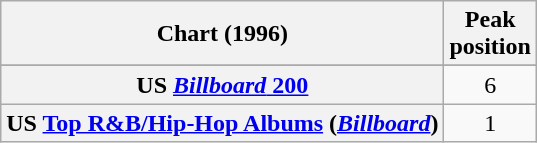<table class="wikitable sortable plainrowheaders" style="text-align:center">
<tr>
<th scope="col">Chart (1996)</th>
<th scope="col">Peak<br>position</th>
</tr>
<tr>
</tr>
<tr>
<th scope="row">US <a href='#'><em>Billboard</em> 200</a></th>
<td>6</td>
</tr>
<tr>
<th scope="row">US <a href='#'>Top R&B/Hip-Hop Albums</a> (<em><a href='#'>Billboard</a></em>)</th>
<td>1</td>
</tr>
</table>
